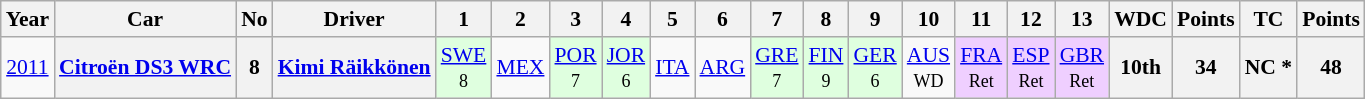<table class="wikitable" style="text-align:center; font-size:90%">
<tr>
<th>Year</th>
<th>Car</th>
<th>No</th>
<th>Driver</th>
<th>1</th>
<th>2</th>
<th>3</th>
<th>4</th>
<th>5</th>
<th>6</th>
<th>7</th>
<th>8</th>
<th>9</th>
<th>10</th>
<th>11</th>
<th>12</th>
<th>13</th>
<th>WDC</th>
<th>Points</th>
<th>TC</th>
<th>Points</th>
</tr>
<tr>
<td><a href='#'>2011</a></td>
<th><a href='#'>Citroën DS3 WRC</a></th>
<th>8</th>
<th> <a href='#'>Kimi Räikkönen</a></th>
<td style="background:#DFFFDF;"><a href='#'>SWE</a><br><small>8</small></td>
<td><a href='#'>MEX</a></td>
<td style="background:#DFFFDF;"><a href='#'>POR</a><br><small>7</small></td>
<td style="background:#DFFFDF;"><a href='#'>JOR</a><br><small>6</small></td>
<td><a href='#'>ITA</a></td>
<td><a href='#'>ARG</a></td>
<td style="background:#DFFFDF;"><a href='#'>GRE</a><br><small>7</small></td>
<td style="background:#DFFFDF;"><a href='#'>FIN</a><br><small>9</small></td>
<td style="background:#DFFFDF;"><a href='#'>GER</a><br><small>6</small></td>
<td><a href='#'>AUS</a><br><small>WD</small></td>
<td style="background:#EFCFFF;"><a href='#'>FRA</a><br><small>Ret</small></td>
<td style="background:#EFCFFF;"><a href='#'>ESP</a><br><small>Ret</small></td>
<td style="background:#EFCFFF;"><a href='#'>GBR</a><br><small>Ret</small></td>
<th>10th</th>
<th>34</th>
<th>NC *</th>
<th>48</th>
</tr>
</table>
